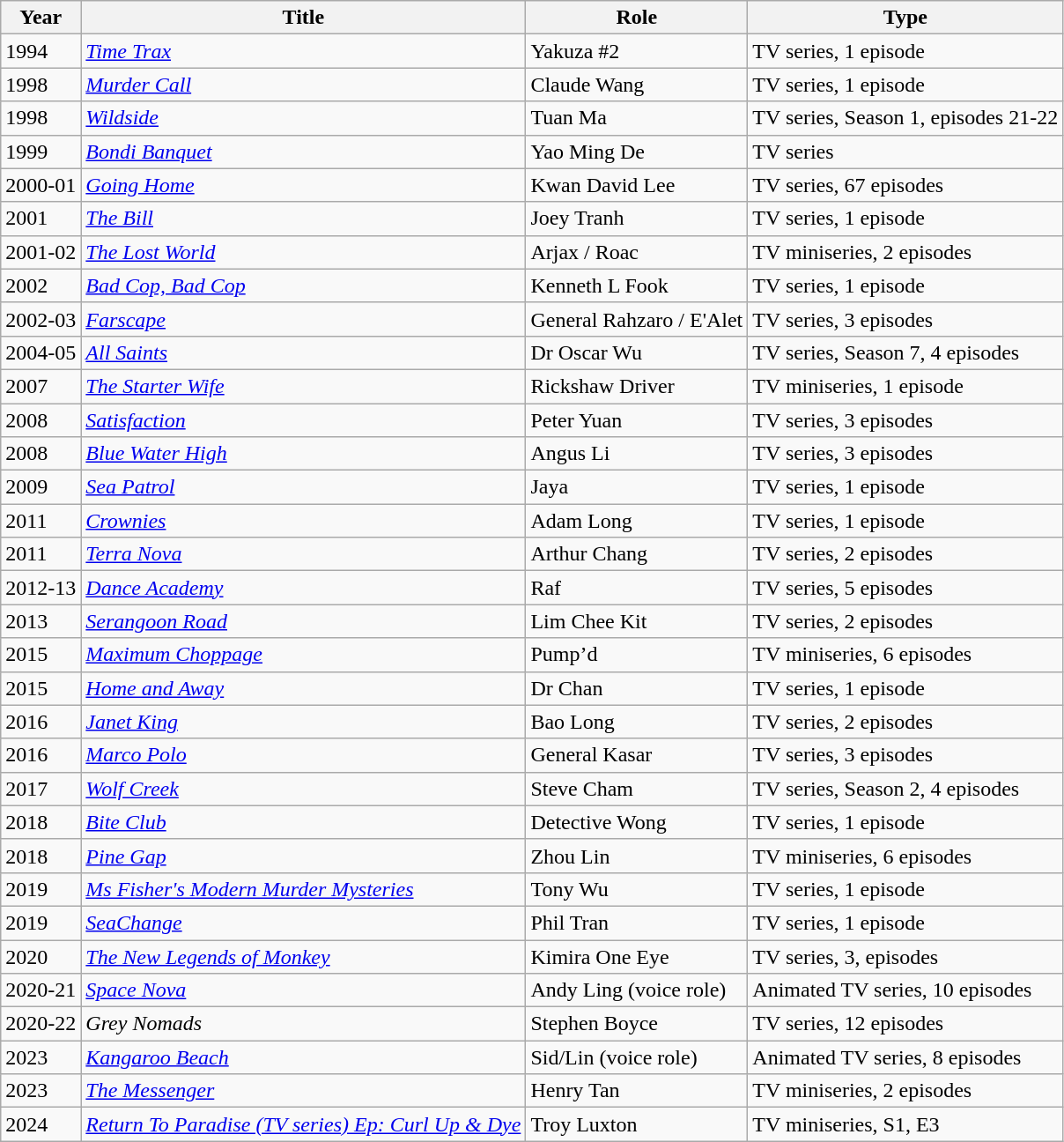<table class="wikitable">
<tr>
<th>Year</th>
<th>Title</th>
<th>Role</th>
<th>Type</th>
</tr>
<tr>
<td>1994</td>
<td><em><a href='#'>Time Trax</a></em></td>
<td>Yakuza #2</td>
<td>TV series, 1 episode</td>
</tr>
<tr>
<td>1998</td>
<td><em><a href='#'>Murder Call</a></em></td>
<td>Claude Wang</td>
<td>TV series, 1 episode</td>
</tr>
<tr>
<td>1998</td>
<td><em><a href='#'>Wildside</a></em></td>
<td>Tuan Ma</td>
<td>TV series, Season 1, episodes 21-22</td>
</tr>
<tr>
<td>1999</td>
<td><em><a href='#'>Bondi Banquet</a></em></td>
<td>Yao Ming De</td>
<td>TV series</td>
</tr>
<tr>
<td>2000-01</td>
<td><em><a href='#'>Going Home</a></em></td>
<td>Kwan David Lee</td>
<td>TV series, 67 episodes</td>
</tr>
<tr>
<td>2001</td>
<td><em><a href='#'>The Bill</a></em></td>
<td>Joey Tranh</td>
<td>TV series, 1 episode</td>
</tr>
<tr>
<td>2001-02</td>
<td><em><a href='#'>The Lost World</a></em></td>
<td>Arjax / Roac</td>
<td>TV miniseries, 2 episodes</td>
</tr>
<tr>
<td>2002</td>
<td><em><a href='#'>Bad Cop, Bad Cop</a></em></td>
<td>Kenneth L Fook</td>
<td>TV series, 1 episode</td>
</tr>
<tr>
<td>2002-03</td>
<td><em><a href='#'>Farscape</a></em></td>
<td>General Rahzaro / E'Alet</td>
<td>TV series, 3 episodes</td>
</tr>
<tr>
<td>2004-05</td>
<td><em><a href='#'>All Saints</a></em></td>
<td>Dr Oscar Wu</td>
<td>TV series, Season 7, 4 episodes</td>
</tr>
<tr>
<td>2007</td>
<td><em><a href='#'>The Starter Wife</a></em></td>
<td>Rickshaw Driver</td>
<td>TV miniseries, 1 episode</td>
</tr>
<tr>
<td>2008</td>
<td><em><a href='#'>Satisfaction</a></em></td>
<td>Peter Yuan</td>
<td>TV series, 3 episodes</td>
</tr>
<tr>
<td>2008</td>
<td><em><a href='#'>Blue Water High</a></em></td>
<td>Angus Li</td>
<td>TV series, 3 episodes</td>
</tr>
<tr>
<td>2009</td>
<td><em><a href='#'>Sea Patrol</a></em></td>
<td>Jaya</td>
<td>TV series, 1 episode</td>
</tr>
<tr>
<td>2011</td>
<td><em><a href='#'>Crownies</a></em></td>
<td>Adam Long</td>
<td>TV series, 1 episode</td>
</tr>
<tr>
<td>2011</td>
<td><em><a href='#'>Terra Nova</a></em></td>
<td>Arthur Chang</td>
<td>TV series, 2 episodes</td>
</tr>
<tr>
<td>2012-13</td>
<td><em><a href='#'>Dance Academy</a></em></td>
<td>Raf</td>
<td>TV series, 5 episodes</td>
</tr>
<tr>
<td>2013</td>
<td><em><a href='#'>Serangoon Road</a></em></td>
<td>Lim Chee Kit</td>
<td>TV series, 2 episodes</td>
</tr>
<tr>
<td>2015</td>
<td><em><a href='#'>Maximum Choppage</a></em></td>
<td>Pump’d</td>
<td>TV miniseries, 6 episodes</td>
</tr>
<tr>
<td>2015</td>
<td><em><a href='#'>Home and Away</a></em></td>
<td>Dr Chan</td>
<td>TV series, 1 episode</td>
</tr>
<tr>
<td>2016</td>
<td><em><a href='#'>Janet King</a></em></td>
<td>Bao Long</td>
<td>TV series, 2 episodes</td>
</tr>
<tr>
<td>2016</td>
<td><em><a href='#'>Marco Polo</a></em></td>
<td>General Kasar</td>
<td>TV series, 3 episodes</td>
</tr>
<tr>
<td>2017</td>
<td><em><a href='#'>Wolf Creek</a></em></td>
<td>Steve Cham</td>
<td>TV series, Season 2, 4 episodes</td>
</tr>
<tr>
<td>2018</td>
<td><em><a href='#'>Bite Club</a></em></td>
<td>Detective Wong</td>
<td>TV series, 1 episode</td>
</tr>
<tr>
<td>2018</td>
<td><em><a href='#'>Pine Gap</a></em></td>
<td>Zhou Lin</td>
<td>TV miniseries, 6 episodes</td>
</tr>
<tr>
<td>2019</td>
<td><em><a href='#'>Ms Fisher's Modern Murder Mysteries</a></em></td>
<td>Tony Wu</td>
<td>TV series, 1 episode</td>
</tr>
<tr>
<td>2019</td>
<td><em><a href='#'>SeaChange</a></em></td>
<td>Phil Tran</td>
<td>TV series, 1 episode</td>
</tr>
<tr>
<td>2020</td>
<td><em><a href='#'>The New Legends of Monkey</a></em></td>
<td>Kimira One Eye</td>
<td>TV series, 3, episodes</td>
</tr>
<tr>
<td>2020-21</td>
<td><em><a href='#'>Space Nova</a></em></td>
<td>Andy Ling (voice role)</td>
<td>Animated TV series, 10 episodes</td>
</tr>
<tr>
<td>2020-22</td>
<td><em>Grey Nomads</em></td>
<td>Stephen Boyce</td>
<td>TV series, 12 episodes</td>
</tr>
<tr>
<td>2023</td>
<td><em><a href='#'>Kangaroo Beach</a></em></td>
<td>Sid/Lin (voice role)</td>
<td>Animated TV series, 8 episodes</td>
</tr>
<tr>
<td>2023</td>
<td><em><a href='#'>The Messenger</a></em></td>
<td>Henry Tan</td>
<td>TV miniseries, 2 episodes</td>
</tr>
<tr>
<td>2024</td>
<td><em><a href='#'>Return To Paradise (TV series) Ep: Curl Up & Dye</a></em></td>
<td>Troy Luxton</td>
<td>TV miniseries, S1, E3</td>
</tr>
</table>
